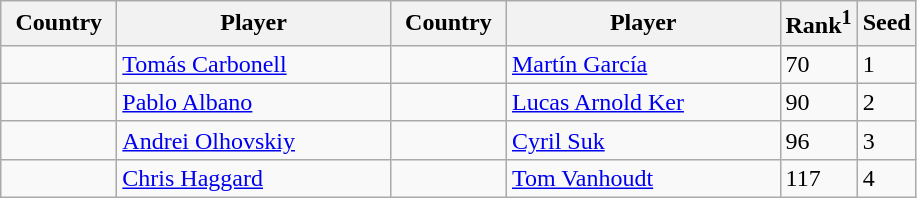<table class="sortable wikitable">
<tr>
<th width="70">Country</th>
<th width="175">Player</th>
<th width="70">Country</th>
<th width="175">Player</th>
<th>Rank<sup>1</sup></th>
<th>Seed</th>
</tr>
<tr>
<td></td>
<td><a href='#'>Tomás Carbonell</a></td>
<td></td>
<td><a href='#'>Martín García</a></td>
<td>70</td>
<td>1</td>
</tr>
<tr>
<td></td>
<td><a href='#'>Pablo Albano</a></td>
<td></td>
<td><a href='#'>Lucas Arnold Ker</a></td>
<td>90</td>
<td>2</td>
</tr>
<tr>
<td></td>
<td><a href='#'>Andrei Olhovskiy</a></td>
<td></td>
<td><a href='#'>Cyril Suk</a></td>
<td>96</td>
<td>3</td>
</tr>
<tr>
<td></td>
<td><a href='#'>Chris Haggard</a></td>
<td></td>
<td><a href='#'>Tom Vanhoudt</a></td>
<td>117</td>
<td>4</td>
</tr>
</table>
